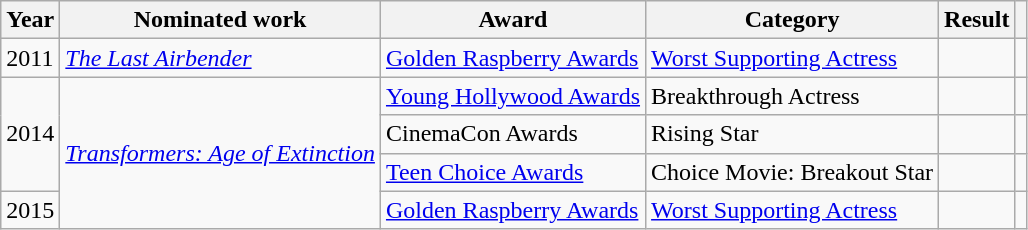<table class="wikitable sortable">
<tr>
<th scope="col">Year</th>
<th scope="col">Nominated work</th>
<th scope="col">Award</th>
<th scope="col">Category</th>
<th scope="col">Result</th>
<th class="unsortable" scope="col"></th>
</tr>
<tr>
<td>2011</td>
<td><em><a href='#'>The Last Airbender</a></em></td>
<td><a href='#'>Golden Raspberry Awards</a></td>
<td><a href='#'>Worst Supporting Actress</a></td>
<td></td>
<td></td>
</tr>
<tr>
<td rowspan="3">2014</td>
<td rowspan="4"><em><a href='#'>Transformers: Age of Extinction</a></em></td>
<td><a href='#'>Young Hollywood Awards</a></td>
<td>Breakthrough Actress</td>
<td></td>
<td style="text-align:center;"></td>
</tr>
<tr>
<td>CinemaCon Awards</td>
<td>Rising Star </td>
<td></td>
<td style="text-align:center;"></td>
</tr>
<tr>
<td><a href='#'>Teen Choice Awards</a></td>
<td>Choice Movie: Breakout Star</td>
<td></td>
<td style="text-align:center;"></td>
</tr>
<tr>
<td>2015</td>
<td><a href='#'>Golden Raspberry Awards</a></td>
<td><a href='#'>Worst Supporting Actress</a></td>
<td></td>
<td style="text-align:center;"></td>
</tr>
</table>
